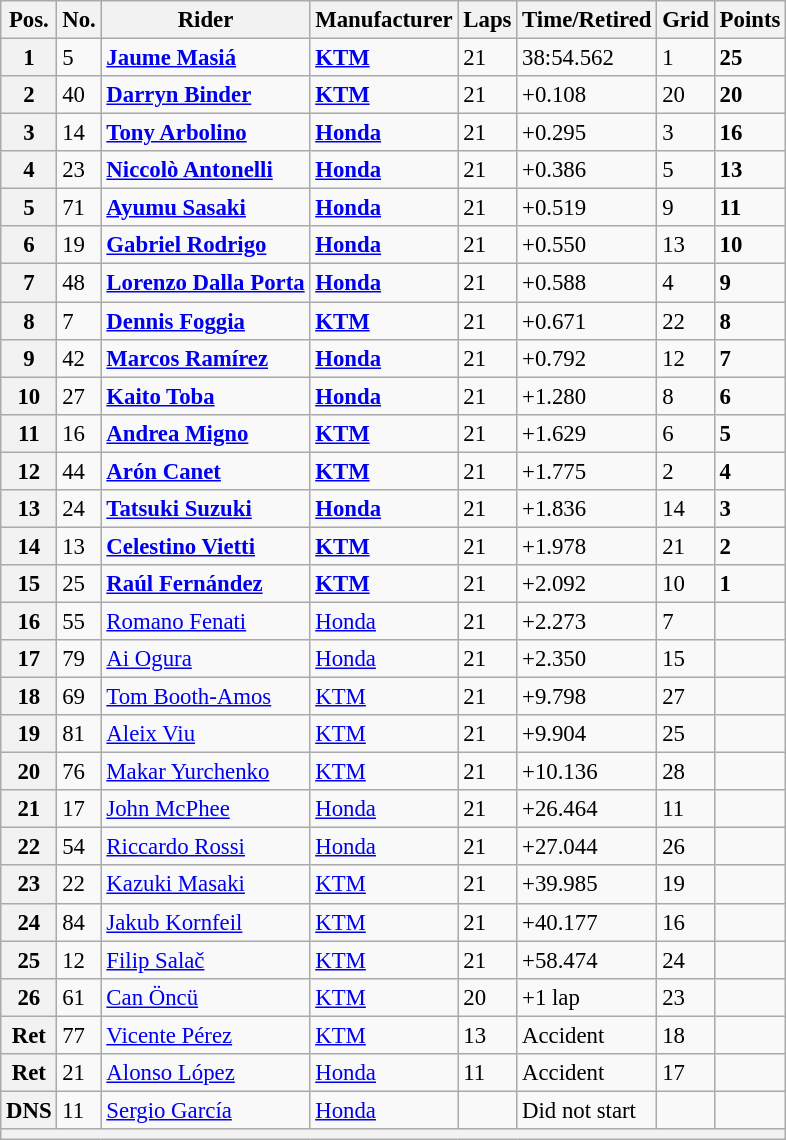<table class="wikitable" style="font-size: 95%;">
<tr>
<th>Pos.</th>
<th>No.</th>
<th>Rider</th>
<th>Manufacturer</th>
<th>Laps</th>
<th>Time/Retired</th>
<th>Grid</th>
<th>Points</th>
</tr>
<tr>
<th>1</th>
<td>5</td>
<td> <strong><a href='#'>Jaume Masiá</a></strong></td>
<td><strong><a href='#'>KTM</a></strong></td>
<td>21</td>
<td>38:54.562</td>
<td>1</td>
<td><strong>25</strong></td>
</tr>
<tr>
<th>2</th>
<td>40</td>
<td> <strong><a href='#'>Darryn Binder</a></strong></td>
<td><strong><a href='#'>KTM</a></strong></td>
<td>21</td>
<td>+0.108</td>
<td>20</td>
<td><strong>20</strong></td>
</tr>
<tr>
<th>3</th>
<td>14</td>
<td> <strong><a href='#'>Tony Arbolino</a></strong></td>
<td><strong><a href='#'>Honda</a></strong></td>
<td>21</td>
<td>+0.295</td>
<td>3</td>
<td><strong>16</strong></td>
</tr>
<tr>
<th>4</th>
<td>23</td>
<td> <strong><a href='#'>Niccolò Antonelli</a></strong></td>
<td><strong><a href='#'>Honda</a></strong></td>
<td>21</td>
<td>+0.386</td>
<td>5</td>
<td><strong>13</strong></td>
</tr>
<tr>
<th>5</th>
<td>71</td>
<td> <strong><a href='#'>Ayumu Sasaki</a></strong></td>
<td><strong><a href='#'>Honda</a></strong></td>
<td>21</td>
<td>+0.519</td>
<td>9</td>
<td><strong>11</strong></td>
</tr>
<tr>
<th>6</th>
<td>19</td>
<td> <strong><a href='#'>Gabriel Rodrigo</a></strong></td>
<td><strong><a href='#'>Honda</a></strong></td>
<td>21</td>
<td>+0.550</td>
<td>13</td>
<td><strong>10</strong></td>
</tr>
<tr>
<th>7</th>
<td>48</td>
<td> <strong><a href='#'>Lorenzo Dalla Porta</a></strong></td>
<td><strong><a href='#'>Honda</a></strong></td>
<td>21</td>
<td>+0.588</td>
<td>4</td>
<td><strong>9</strong></td>
</tr>
<tr>
<th>8</th>
<td>7</td>
<td> <strong><a href='#'>Dennis Foggia</a></strong></td>
<td><strong><a href='#'>KTM</a></strong></td>
<td>21</td>
<td>+0.671</td>
<td>22</td>
<td><strong>8</strong></td>
</tr>
<tr>
<th>9</th>
<td>42</td>
<td> <strong><a href='#'>Marcos Ramírez</a></strong></td>
<td><strong><a href='#'>Honda</a></strong></td>
<td>21</td>
<td>+0.792</td>
<td>12</td>
<td><strong>7</strong></td>
</tr>
<tr>
<th>10</th>
<td>27</td>
<td> <strong><a href='#'>Kaito Toba</a></strong></td>
<td><strong><a href='#'>Honda</a></strong></td>
<td>21</td>
<td>+1.280</td>
<td>8</td>
<td><strong>6</strong></td>
</tr>
<tr>
<th>11</th>
<td>16</td>
<td> <strong><a href='#'>Andrea Migno</a></strong></td>
<td><strong><a href='#'>KTM</a></strong></td>
<td>21</td>
<td>+1.629</td>
<td>6</td>
<td><strong>5</strong></td>
</tr>
<tr>
<th>12</th>
<td>44</td>
<td> <strong><a href='#'>Arón Canet</a></strong></td>
<td><strong><a href='#'>KTM</a></strong></td>
<td>21</td>
<td>+1.775</td>
<td>2</td>
<td><strong>4</strong></td>
</tr>
<tr>
<th>13</th>
<td>24</td>
<td> <strong><a href='#'>Tatsuki Suzuki</a></strong></td>
<td><strong><a href='#'>Honda</a></strong></td>
<td>21</td>
<td>+1.836</td>
<td>14</td>
<td><strong>3</strong></td>
</tr>
<tr>
<th>14</th>
<td>13</td>
<td> <strong><a href='#'>Celestino Vietti</a></strong></td>
<td><strong><a href='#'>KTM</a></strong></td>
<td>21</td>
<td>+1.978</td>
<td>21</td>
<td><strong>2</strong></td>
</tr>
<tr>
<th>15</th>
<td>25</td>
<td> <strong><a href='#'>Raúl Fernández</a></strong></td>
<td><strong><a href='#'>KTM</a></strong></td>
<td>21</td>
<td>+2.092</td>
<td>10</td>
<td><strong>1</strong></td>
</tr>
<tr>
<th>16</th>
<td>55</td>
<td> <a href='#'>Romano Fenati</a></td>
<td><a href='#'>Honda</a></td>
<td>21</td>
<td>+2.273</td>
<td>7</td>
<td></td>
</tr>
<tr>
<th>17</th>
<td>79</td>
<td> <a href='#'>Ai Ogura</a></td>
<td><a href='#'>Honda</a></td>
<td>21</td>
<td>+2.350</td>
<td>15</td>
<td></td>
</tr>
<tr>
<th>18</th>
<td>69</td>
<td> <a href='#'>Tom Booth-Amos</a></td>
<td><a href='#'>KTM</a></td>
<td>21</td>
<td>+9.798</td>
<td>27</td>
<td></td>
</tr>
<tr>
<th>19</th>
<td>81</td>
<td> <a href='#'>Aleix Viu</a></td>
<td><a href='#'>KTM</a></td>
<td>21</td>
<td>+9.904</td>
<td>25</td>
<td></td>
</tr>
<tr>
<th>20</th>
<td>76</td>
<td> <a href='#'>Makar Yurchenko</a></td>
<td><a href='#'>KTM</a></td>
<td>21</td>
<td>+10.136</td>
<td>28</td>
<td></td>
</tr>
<tr>
<th>21</th>
<td>17</td>
<td> <a href='#'>John McPhee</a></td>
<td><a href='#'>Honda</a></td>
<td>21</td>
<td>+26.464</td>
<td>11</td>
<td></td>
</tr>
<tr>
<th>22</th>
<td>54</td>
<td> <a href='#'>Riccardo Rossi</a></td>
<td><a href='#'>Honda</a></td>
<td>21</td>
<td>+27.044</td>
<td>26</td>
<td></td>
</tr>
<tr>
<th>23</th>
<td>22</td>
<td> <a href='#'>Kazuki Masaki</a></td>
<td><a href='#'>KTM</a></td>
<td>21</td>
<td>+39.985</td>
<td>19</td>
<td></td>
</tr>
<tr>
<th>24</th>
<td>84</td>
<td> <a href='#'>Jakub Kornfeil</a></td>
<td><a href='#'>KTM</a></td>
<td>21</td>
<td>+40.177</td>
<td>16</td>
<td></td>
</tr>
<tr>
<th>25</th>
<td>12</td>
<td> <a href='#'>Filip Salač</a></td>
<td><a href='#'>KTM</a></td>
<td>21</td>
<td>+58.474</td>
<td>24</td>
<td></td>
</tr>
<tr>
<th>26</th>
<td>61</td>
<td> <a href='#'>Can Öncü</a></td>
<td><a href='#'>KTM</a></td>
<td>20</td>
<td>+1 lap</td>
<td>23</td>
<td></td>
</tr>
<tr>
<th>Ret</th>
<td>77</td>
<td> <a href='#'>Vicente Pérez</a></td>
<td><a href='#'>KTM</a></td>
<td>13</td>
<td>Accident</td>
<td>18</td>
<td></td>
</tr>
<tr>
<th>Ret</th>
<td>21</td>
<td> <a href='#'>Alonso López</a></td>
<td><a href='#'>Honda</a></td>
<td>11</td>
<td>Accident</td>
<td>17</td>
<td></td>
</tr>
<tr>
<th>DNS</th>
<td>11</td>
<td> <a href='#'>Sergio García</a></td>
<td><a href='#'>Honda</a></td>
<td></td>
<td>Did not start</td>
<td></td>
<td></td>
</tr>
<tr>
<th colspan=8></th>
</tr>
</table>
